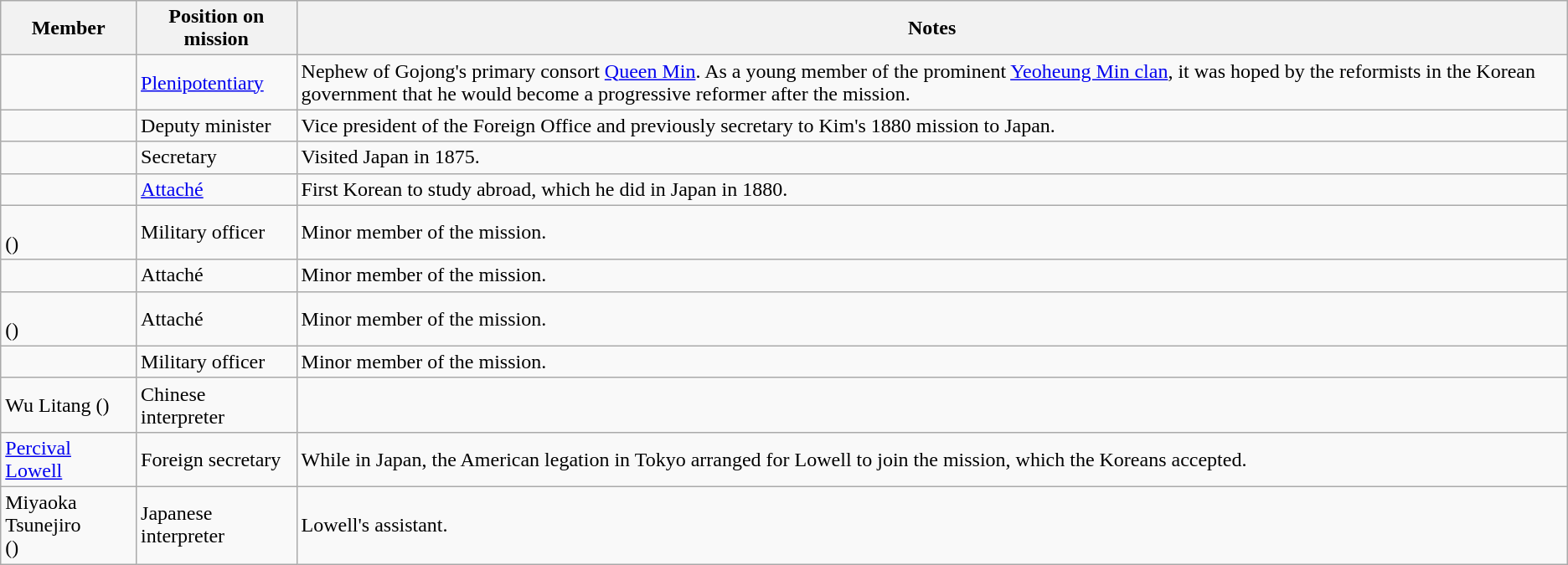<table class="wikitable">
<tr>
<th>Member</th>
<th>Position on mission</th>
<th>Notes</th>
</tr>
<tr>
<td></td>
<td><a href='#'>Plenipotentiary</a></td>
<td>Nephew of Gojong's primary consort <a href='#'>Queen Min</a>. As a young member of the prominent <a href='#'>Yeoheung Min clan</a>, it was hoped by the reformists in the Korean government that he would become a progressive reformer after the mission.</td>
</tr>
<tr>
<td></td>
<td>Deputy minister</td>
<td>Vice president of the Foreign Office and previously secretary to Kim's 1880 mission to Japan.</td>
</tr>
<tr>
<td></td>
<td>Secretary</td>
<td>Visited Japan in 1875.</td>
</tr>
<tr>
<td></td>
<td><a href='#'>Attaché</a></td>
<td>First Korean to study abroad, which he did in Japan in 1880.</td>
</tr>
<tr>
<td><br>()</td>
<td>Military officer</td>
<td>Minor member of the mission.</td>
</tr>
<tr>
<td></td>
<td>Attaché</td>
<td>Minor member of the mission.</td>
</tr>
<tr>
<td><br>()</td>
<td>Attaché</td>
<td>Minor member of the mission.</td>
</tr>
<tr>
<td></td>
<td>Military officer</td>
<td>Minor member of the mission.</td>
</tr>
<tr>
<td>Wu Litang ()</td>
<td>Chinese interpreter</td>
<td></td>
</tr>
<tr>
<td><a href='#'>Percival Lowell</a></td>
<td>Foreign secretary</td>
<td>While in Japan, the American legation in Tokyo arranged for Lowell to join the mission, which the Koreans accepted.</td>
</tr>
<tr>
<td>Miyaoka Tsunejiro<br>()</td>
<td>Japanese interpreter</td>
<td>Lowell's assistant.</td>
</tr>
</table>
